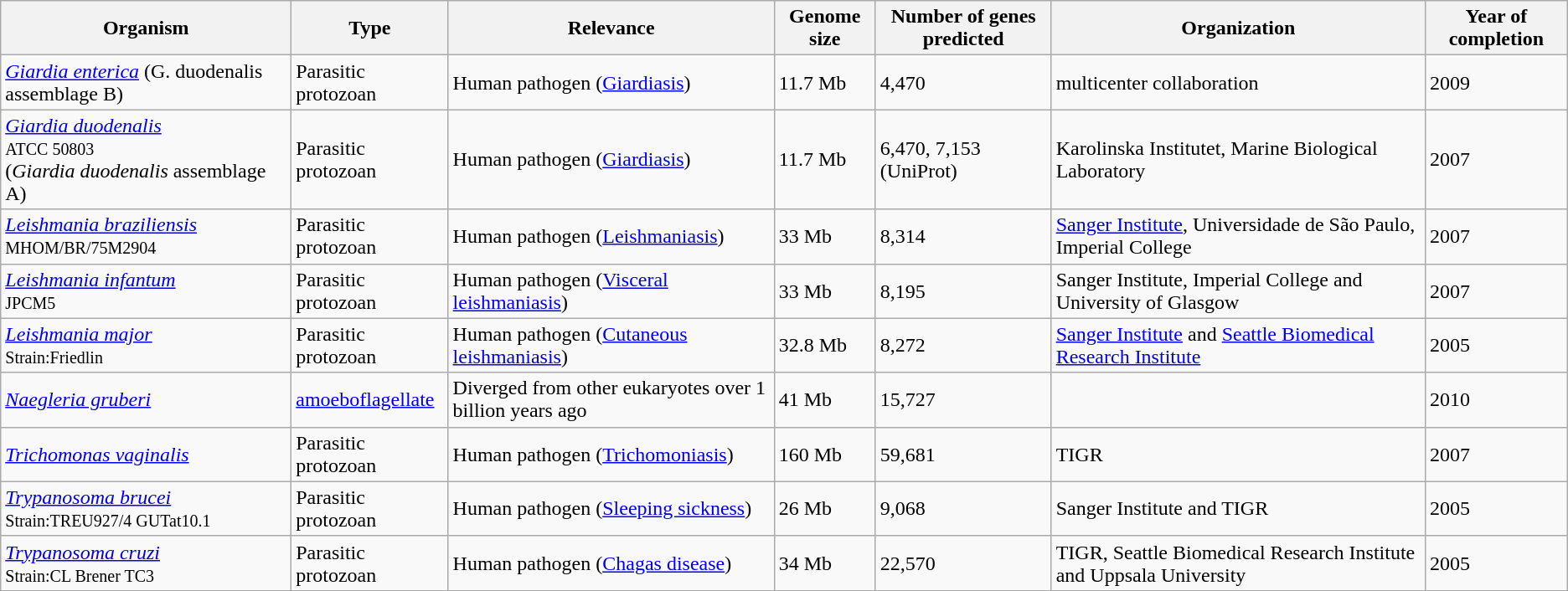<table class="wikitable sortable" style="border:1px solid #aaa;">
<tr>
<th>Organism</th>
<th>Type</th>
<th>Relevance</th>
<th>Genome size</th>
<th>Number of genes predicted</th>
<th>Organization</th>
<th>Year of completion</th>
</tr>
<tr>
<td><em><a href='#'>Giardia enterica</a></em> (G. duodenalis assemblage B)</td>
<td>Parasitic protozoan</td>
<td>Human pathogen (<a href='#'>Giardiasis</a>)</td>
<td>11.7 Mb</td>
<td>4,470</td>
<td>multicenter collaboration</td>
<td>2009</td>
</tr>
<tr>
<td><em><a href='#'>Giardia duodenalis</a></em><br><small>ATCC 50803</small><br>(<em>Giardia duodenalis</em> assemblage A)<br></td>
<td>Parasitic protozoan</td>
<td>Human pathogen (<a href='#'>Giardiasis</a>)</td>
<td>11.7 Mb</td>
<td>6,470, 7,153 (UniProt)</td>
<td>Karolinska Institutet, Marine Biological Laboratory</td>
<td>2007</td>
</tr>
<tr>
<td><em><a href='#'>Leishmania braziliensis</a></em> <br><small>MHOM/BR/75M2904</small></td>
<td>Parasitic protozoan</td>
<td>Human pathogen (<a href='#'>Leishmaniasis</a>)</td>
<td>33 Mb</td>
<td>8,314</td>
<td><a href='#'>Sanger Institute</a>, Universidade de São Paulo, Imperial College</td>
<td>2007</td>
</tr>
<tr>
<td><em><a href='#'>Leishmania infantum</a></em> <br><small>JPCM5</small></td>
<td>Parasitic protozoan</td>
<td>Human pathogen (<a href='#'>Visceral leishmaniasis</a>)</td>
<td>33 Mb</td>
<td>8,195</td>
<td>Sanger Institute, Imperial College and University of Glasgow</td>
<td>2007</td>
</tr>
<tr>
<td><em><a href='#'>Leishmania major</a></em><br><small>Strain:Friedlin</small></td>
<td>Parasitic protozoan</td>
<td>Human pathogen (<a href='#'>Cutaneous leishmaniasis</a>)</td>
<td>32.8 Mb</td>
<td>8,272</td>
<td><a href='#'>Sanger Institute</a> and <a href='#'>Seattle Biomedical Research Institute</a></td>
<td>2005</td>
</tr>
<tr>
<td><em><a href='#'>Naegleria gruberi</a></em></td>
<td><a href='#'>amoeboflagellate</a></td>
<td>Diverged from other eukaryotes over 1 billion years ago</td>
<td>41 Mb</td>
<td>15,727</td>
<td></td>
<td>2010</td>
</tr>
<tr>
<td><em><a href='#'>Trichomonas vaginalis</a></em></td>
<td>Parasitic protozoan</td>
<td>Human pathogen (<a href='#'>Trichomoniasis</a>)</td>
<td>160 Mb</td>
<td>59,681</td>
<td>TIGR</td>
<td>2007</td>
</tr>
<tr>
<td><em><a href='#'>Trypanosoma brucei</a></em><br><small>Strain:TREU927/4 GUTat10.1</small></td>
<td>Parasitic protozoan</td>
<td>Human pathogen (<a href='#'>Sleeping sickness</a>)</td>
<td>26 Mb</td>
<td>9,068</td>
<td>Sanger Institute and TIGR</td>
<td>2005</td>
</tr>
<tr>
<td><em><a href='#'>Trypanosoma cruzi</a></em><br><small>Strain:CL Brener TC3</small></td>
<td>Parasitic protozoan</td>
<td>Human pathogen (<a href='#'>Chagas disease</a>)</td>
<td>34 Mb</td>
<td>22,570</td>
<td>TIGR, Seattle Biomedical Research Institute and Uppsala University</td>
<td>2005</td>
</tr>
</table>
